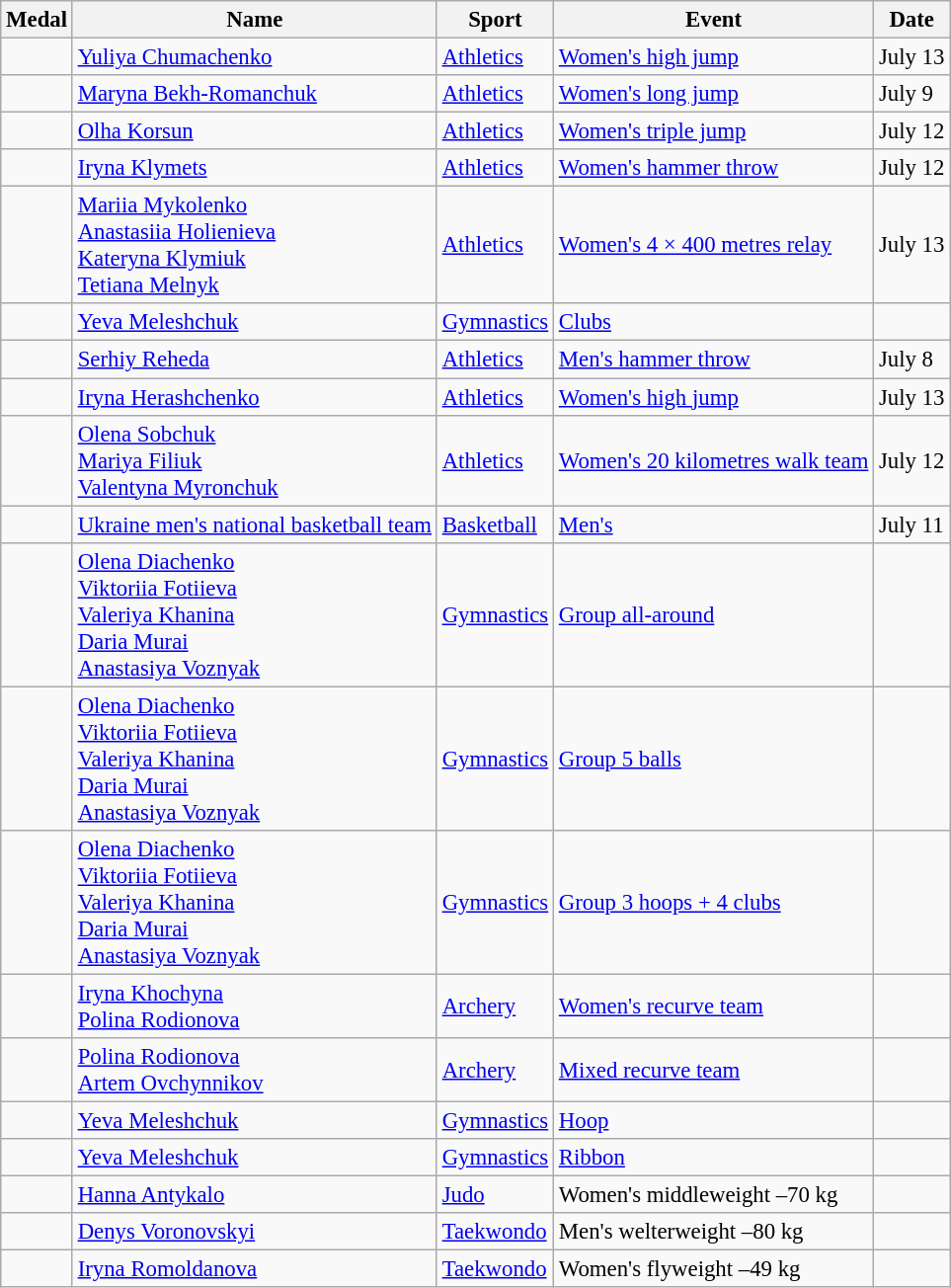<table class="wikitable sortable" style="font-size: 95%;">
<tr>
<th>Medal</th>
<th>Name</th>
<th>Sport</th>
<th>Event</th>
<th>Date</th>
</tr>
<tr>
<td></td>
<td><a href='#'>Yuliya Chumachenko</a></td>
<td><a href='#'>Athletics</a></td>
<td><a href='#'>Women's high jump</a></td>
<td>July 13</td>
</tr>
<tr>
<td></td>
<td><a href='#'>Maryna Bekh-Romanchuk</a></td>
<td><a href='#'>Athletics</a></td>
<td><a href='#'>Women's long jump</a></td>
<td>July 9</td>
</tr>
<tr>
<td></td>
<td><a href='#'>Olha Korsun</a></td>
<td><a href='#'>Athletics</a></td>
<td><a href='#'>Women's triple jump</a></td>
<td>July 12</td>
</tr>
<tr>
<td></td>
<td><a href='#'>Iryna Klymets</a></td>
<td><a href='#'>Athletics</a></td>
<td><a href='#'>Women's hammer throw</a></td>
<td>July 12</td>
</tr>
<tr>
<td></td>
<td><a href='#'>Mariia Mykolenko</a><br><a href='#'>Anastasiia Holienieva</a><br><a href='#'>Kateryna Klymiuk</a><br><a href='#'>Tetiana Melnyk</a></td>
<td><a href='#'>Athletics</a></td>
<td><a href='#'>Women's 4 × 400 metres relay</a></td>
<td>July 13</td>
</tr>
<tr>
<td></td>
<td><a href='#'>Yeva Meleshchuk</a></td>
<td><a href='#'>Gymnastics</a></td>
<td><a href='#'>Clubs</a></td>
<td></td>
</tr>
<tr>
<td></td>
<td><a href='#'>Serhiy Reheda</a></td>
<td><a href='#'>Athletics</a></td>
<td><a href='#'>Men's hammer throw</a></td>
<td>July 8</td>
</tr>
<tr>
<td></td>
<td><a href='#'>Iryna Herashchenko</a></td>
<td><a href='#'>Athletics</a></td>
<td><a href='#'>Women's high jump</a></td>
<td>July 13</td>
</tr>
<tr>
<td></td>
<td><a href='#'>Olena Sobchuk</a><br><a href='#'>Mariya Filiuk</a><br><a href='#'>Valentyna Myronchuk</a></td>
<td><a href='#'>Athletics</a></td>
<td><a href='#'>Women's 20 kilometres walk team</a></td>
<td>July 12</td>
</tr>
<tr>
<td></td>
<td><a href='#'>Ukraine men's national basketball team</a><br></td>
<td><a href='#'>Basketball</a></td>
<td><a href='#'>Men's</a></td>
<td>July 11</td>
</tr>
<tr>
<td></td>
<td><a href='#'>Olena Diachenko</a><br><a href='#'>Viktoriia Fotiieva</a><br><a href='#'>Valeriya Khanina</a><br><a href='#'>Daria Murai</a><br><a href='#'>Anastasiya Voznyak</a></td>
<td><a href='#'>Gymnastics</a></td>
<td><a href='#'>Group all-around</a></td>
<td></td>
</tr>
<tr>
<td></td>
<td><a href='#'>Olena Diachenko</a><br><a href='#'>Viktoriia Fotiieva</a><br><a href='#'>Valeriya Khanina</a><br><a href='#'>Daria Murai</a><br><a href='#'>Anastasiya Voznyak</a></td>
<td><a href='#'>Gymnastics</a></td>
<td><a href='#'>Group 5 balls</a></td>
<td></td>
</tr>
<tr>
<td></td>
<td><a href='#'>Olena Diachenko</a><br><a href='#'>Viktoriia Fotiieva</a><br><a href='#'>Valeriya Khanina</a><br><a href='#'>Daria Murai</a><br><a href='#'>Anastasiya Voznyak</a></td>
<td><a href='#'>Gymnastics</a></td>
<td><a href='#'>Group 3 hoops + 4 clubs</a></td>
<td></td>
</tr>
<tr>
<td></td>
<td><a href='#'>Iryna Khochyna</a><br><a href='#'>Polina Rodionova</a></td>
<td><a href='#'>Archery</a></td>
<td><a href='#'>Women's recurve team</a></td>
<td></td>
</tr>
<tr>
<td></td>
<td><a href='#'>Polina Rodionova</a><br><a href='#'>Artem Ovchynnikov</a></td>
<td><a href='#'>Archery</a></td>
<td><a href='#'>Mixed recurve team</a></td>
<td></td>
</tr>
<tr>
<td></td>
<td><a href='#'>Yeva Meleshchuk</a></td>
<td><a href='#'>Gymnastics</a></td>
<td><a href='#'>Hoop</a></td>
<td></td>
</tr>
<tr>
<td></td>
<td><a href='#'>Yeva Meleshchuk</a></td>
<td><a href='#'>Gymnastics</a></td>
<td><a href='#'>Ribbon</a></td>
<td></td>
</tr>
<tr>
<td></td>
<td><a href='#'>Hanna Antykalo</a></td>
<td><a href='#'>Judo</a></td>
<td>Women's middleweight –70 kg</td>
<td></td>
</tr>
<tr>
<td></td>
<td><a href='#'>Denys Voronovskyi</a></td>
<td><a href='#'>Taekwondo</a></td>
<td>Men's welterweight –80 kg</td>
<td></td>
</tr>
<tr>
<td></td>
<td><a href='#'>Iryna Romoldanova</a></td>
<td><a href='#'>Taekwondo</a></td>
<td>Women's flyweight –49 kg</td>
<td></td>
</tr>
</table>
